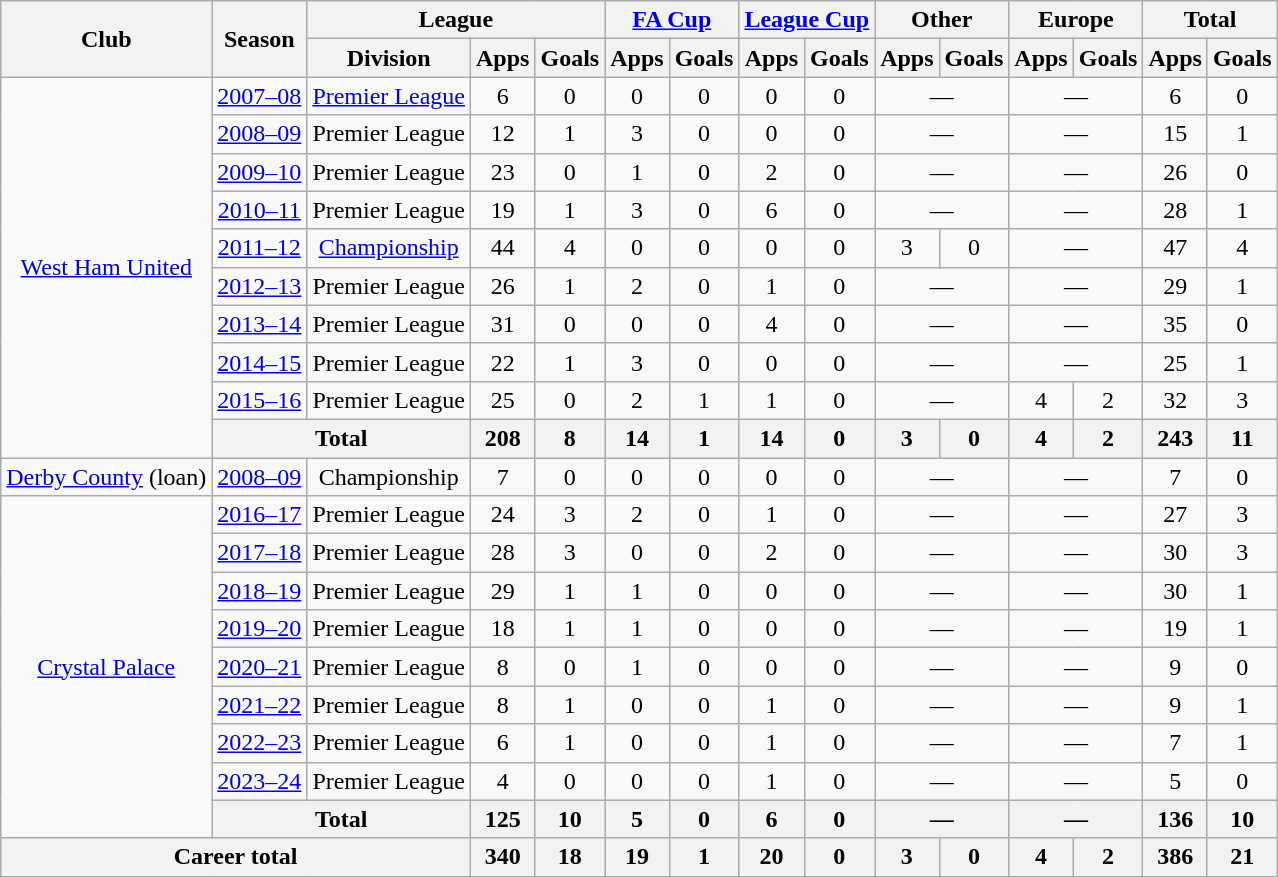<table class="wikitable" style="text-align:center">
<tr>
<th rowspan="2">Club</th>
<th rowspan="2">Season</th>
<th colspan="3">League</th>
<th colspan="2"><a href='#'>FA Cup</a></th>
<th colspan="2"><a href='#'>League Cup</a></th>
<th colspan="2">Other</th>
<th colspan="2">Europe</th>
<th colspan="2">Total</th>
</tr>
<tr>
<th>Division</th>
<th>Apps</th>
<th>Goals</th>
<th>Apps</th>
<th>Goals</th>
<th>Apps</th>
<th>Goals</th>
<th>Apps</th>
<th>Goals</th>
<th>Apps</th>
<th>Goals</th>
<th>Apps</th>
<th>Goals</th>
</tr>
<tr>
<td rowspan="10"><a href='#'>West Ham United</a></td>
<td><a href='#'>2007–08</a></td>
<td><a href='#'>Premier League</a></td>
<td>6</td>
<td>0</td>
<td>0</td>
<td>0</td>
<td>0</td>
<td>0</td>
<td colspan="2">—</td>
<td colspan="2">—</td>
<td>6</td>
<td>0</td>
</tr>
<tr>
<td><a href='#'>2008–09</a></td>
<td>Premier League</td>
<td>12</td>
<td>1</td>
<td>3</td>
<td>0</td>
<td>0</td>
<td>0</td>
<td colspan="2">—</td>
<td colspan="2">—</td>
<td>15</td>
<td>1</td>
</tr>
<tr>
<td><a href='#'>2009–10</a></td>
<td>Premier League</td>
<td>23</td>
<td>0</td>
<td>1</td>
<td>0</td>
<td>2</td>
<td>0</td>
<td colspan="2">—</td>
<td colspan="2">—</td>
<td>26</td>
<td>0</td>
</tr>
<tr>
<td><a href='#'>2010–11</a></td>
<td>Premier League</td>
<td>19</td>
<td>1</td>
<td>3</td>
<td>0</td>
<td>6</td>
<td>0</td>
<td colspan="2">—</td>
<td colspan="2">—</td>
<td>28</td>
<td>1</td>
</tr>
<tr>
<td><a href='#'>2011–12</a></td>
<td><a href='#'>Championship</a></td>
<td>44</td>
<td>4</td>
<td>0</td>
<td>0</td>
<td>0</td>
<td>0</td>
<td>3</td>
<td>0</td>
<td colspan="2">—</td>
<td>47</td>
<td>4</td>
</tr>
<tr>
<td><a href='#'>2012–13</a></td>
<td>Premier League</td>
<td>26</td>
<td>1</td>
<td>2</td>
<td>0</td>
<td>1</td>
<td>0</td>
<td colspan="2">—</td>
<td colspan="2">—</td>
<td>29</td>
<td>1</td>
</tr>
<tr>
<td><a href='#'>2013–14</a></td>
<td>Premier League</td>
<td>31</td>
<td>0</td>
<td>0</td>
<td>0</td>
<td>4</td>
<td>0</td>
<td colspan="2">—</td>
<td colspan="2">—</td>
<td>35</td>
<td>0</td>
</tr>
<tr>
<td><a href='#'>2014–15</a></td>
<td>Premier League</td>
<td>22</td>
<td>1</td>
<td>3</td>
<td>0</td>
<td>0</td>
<td>0</td>
<td colspan="2">—</td>
<td colspan="2">—</td>
<td>25</td>
<td>1</td>
</tr>
<tr>
<td><a href='#'>2015–16</a></td>
<td>Premier League</td>
<td>25</td>
<td>0</td>
<td>2</td>
<td>1</td>
<td>1</td>
<td>0</td>
<td colspan="2">—</td>
<td>4</td>
<td>2</td>
<td>32</td>
<td>3</td>
</tr>
<tr>
<th colspan="2">Total</th>
<th>208</th>
<th>8</th>
<th>14</th>
<th>1</th>
<th>14</th>
<th>0</th>
<th>3</th>
<th>0</th>
<th>4</th>
<th>2</th>
<th>243</th>
<th>11</th>
</tr>
<tr>
<td><a href='#'>Derby County</a> (loan)</td>
<td><a href='#'>2008–09</a></td>
<td>Championship</td>
<td>7</td>
<td>0</td>
<td>0</td>
<td>0</td>
<td>0</td>
<td>0</td>
<td colspan="2">—</td>
<td colspan="2">—</td>
<td>7</td>
<td>0</td>
</tr>
<tr>
<td rowspan="9"><a href='#'>Crystal Palace</a></td>
<td><a href='#'>2016–17</a></td>
<td>Premier League</td>
<td>24</td>
<td>3</td>
<td>2</td>
<td>0</td>
<td>1</td>
<td>0</td>
<td colspan="2">—</td>
<td colspan="2">—</td>
<td>27</td>
<td>3</td>
</tr>
<tr>
<td><a href='#'>2017–18</a></td>
<td>Premier League</td>
<td>28</td>
<td>3</td>
<td>0</td>
<td>0</td>
<td>2</td>
<td>0</td>
<td colspan="2">—</td>
<td colspan="2">—</td>
<td>30</td>
<td>3</td>
</tr>
<tr>
<td><a href='#'>2018–19</a></td>
<td>Premier League</td>
<td>29</td>
<td>1</td>
<td>1</td>
<td>0</td>
<td>0</td>
<td>0</td>
<td colspan="2">—</td>
<td colspan="2">—</td>
<td>30</td>
<td>1</td>
</tr>
<tr>
<td><a href='#'>2019–20</a></td>
<td>Premier League</td>
<td>18</td>
<td>1</td>
<td>1</td>
<td>0</td>
<td>0</td>
<td>0</td>
<td colspan="2">—</td>
<td colspan="2">—</td>
<td>19</td>
<td>1</td>
</tr>
<tr>
<td><a href='#'>2020–21</a></td>
<td>Premier League</td>
<td>8</td>
<td>0</td>
<td>1</td>
<td>0</td>
<td>0</td>
<td>0</td>
<td colspan="2">—</td>
<td colspan="2">—</td>
<td>9</td>
<td>0</td>
</tr>
<tr>
<td><a href='#'>2021–22</a></td>
<td>Premier League</td>
<td>8</td>
<td>1</td>
<td>0</td>
<td>0</td>
<td>1</td>
<td>0</td>
<td colspan="2">—</td>
<td colspan="2">—</td>
<td>9</td>
<td>1</td>
</tr>
<tr>
<td><a href='#'>2022–23</a></td>
<td>Premier League</td>
<td>6</td>
<td>1</td>
<td>0</td>
<td>0</td>
<td>1</td>
<td>0</td>
<td colspan="2">—</td>
<td colspan="2">—</td>
<td>7</td>
<td>1</td>
</tr>
<tr>
<td><a href='#'>2023–24</a></td>
<td>Premier League</td>
<td>4</td>
<td>0</td>
<td>0</td>
<td>0</td>
<td>1</td>
<td>0</td>
<td colspan="2">—</td>
<td colspan="2">—</td>
<td>5</td>
<td>0</td>
</tr>
<tr>
<th colspan="2">Total</th>
<th>125</th>
<th>10</th>
<th>5</th>
<th>0</th>
<th>6</th>
<th>0</th>
<th colspan="2">—</th>
<th colspan="2">—</th>
<th>136</th>
<th>10</th>
</tr>
<tr>
<th colspan="3">Career total</th>
<th>340</th>
<th>18</th>
<th>19</th>
<th>1</th>
<th>20</th>
<th>0</th>
<th>3</th>
<th>0</th>
<th>4</th>
<th>2</th>
<th>386</th>
<th>21</th>
</tr>
</table>
